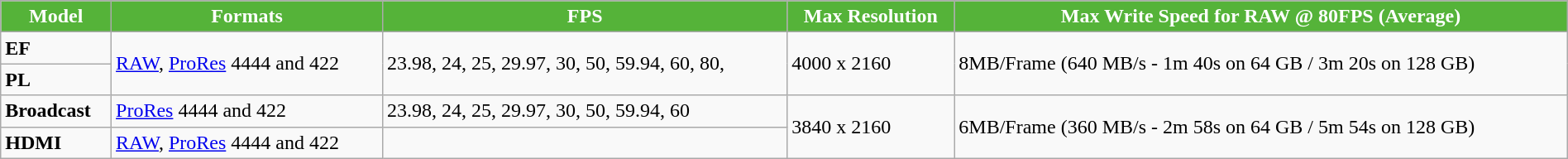<table class="wikitable" style="width: 100%; margin-right: 0;">
<tr>
<th style="background: #55b339; color: #ffffff;">Model</th>
<th style="background: #55b339; color: #ffffff;">Formats</th>
<th style="background: #55b339; color: #ffffff;">FPS</th>
<th style="background: #55b339; color: #ffffff;">Max Resolution</th>
<th style="background: #55b339; color: #ffffff;">Max Write Speed for RAW @ 80FPS (Average)</th>
</tr>
<tr>
<td><strong>EF</strong></td>
<td rowspan="2"><a href='#'>RAW</a>, <a href='#'>ProRes</a> 4444 and 422</td>
<td rowspan="2">23.98, 24, 25, 29.97, 30, 50, 59.94, 60, 80, </td>
<td rowspan="2">4000 x 2160</td>
<td rowspan="2">8MB/Frame (640 MB/s - 1m 40s on 64 GB / 3m 20s on 128 GB)</td>
</tr>
<tr>
<td><strong>PL</strong></td>
</tr>
<tr>
<td><strong>Broadcast</strong></td>
<td><a href='#'>ProRes</a> 4444 and 422</td>
<td>23.98, 24, 25, 29.97, 30, 50, 59.94, 60</td>
<td rowspan="2">3840 x 2160</td>
<td rowspan="2">6MB/Frame (360 MB/s - 2m 58s on 64 GB / 5m 54s on 128 GB)</td>
</tr>
<tr>
<td><strong>HDMI</strong></td>
<td><a href='#'>RAW</a>, <a href='#'>ProRes</a> 4444 and 422</td>
<td></td>
</tr>
</table>
